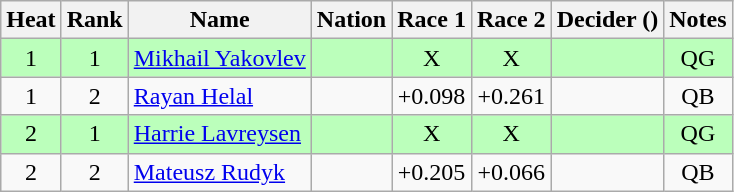<table class="wikitable sortable" style="text-align:center">
<tr>
<th>Heat</th>
<th>Rank</th>
<th>Name</th>
<th>Nation</th>
<th>Race 1</th>
<th>Race 2</th>
<th>Decider ()</th>
<th>Notes</th>
</tr>
<tr bgcolor=bbffbb>
<td>1</td>
<td>1</td>
<td align=left><a href='#'>Mikhail Yakovlev</a></td>
<td align=left></td>
<td>X</td>
<td>X</td>
<td></td>
<td>QG</td>
</tr>
<tr>
<td>1</td>
<td>2</td>
<td align=left><a href='#'>Rayan Helal</a></td>
<td align=left></td>
<td>+0.098</td>
<td>+0.261</td>
<td></td>
<td>QB</td>
</tr>
<tr bgcolor=bbffbb>
<td>2</td>
<td>1</td>
<td align=left><a href='#'>Harrie Lavreysen</a></td>
<td align=left></td>
<td>X</td>
<td>X</td>
<td></td>
<td>QG</td>
</tr>
<tr>
<td>2</td>
<td>2</td>
<td align=left><a href='#'>Mateusz Rudyk</a></td>
<td align=left></td>
<td>+0.205</td>
<td>+0.066</td>
<td></td>
<td>QB</td>
</tr>
</table>
